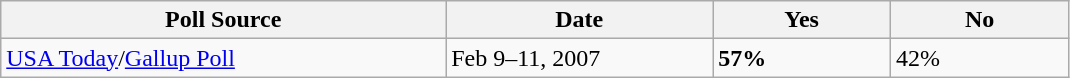<table class="wikitable sortable">
<tr>
<th width="25%">Poll Source</th>
<th width="15%">Date</th>
<th width="10%">Yes</th>
<th width="10%">No</th>
</tr>
<tr>
<td><a href='#'>USA Today</a>/<a href='#'>Gallup Poll</a></td>
<td>Feb 9–11, 2007</td>
<td><strong>57%</strong></td>
<td>42%</td>
</tr>
</table>
